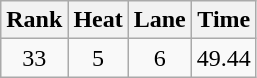<table class="wikitable" style="text-align:center">
<tr>
<th>Rank</th>
<th>Heat</th>
<th>Lane</th>
<th>Time</th>
</tr>
<tr>
<td>33</td>
<td>5</td>
<td>6</td>
<td>49.44</td>
</tr>
</table>
